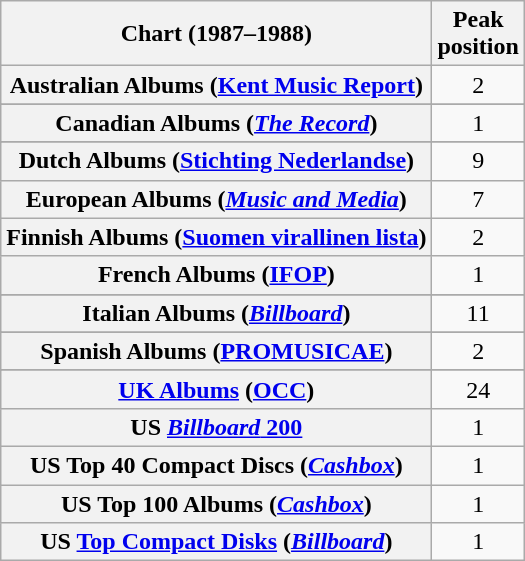<table class="wikitable sortable plainrowheaders" style="text-align:center">
<tr>
<th>Chart (1987–1988)</th>
<th>Peak<br>position</th>
</tr>
<tr>
<th scope="row">Australian Albums (<a href='#'>Kent Music Report</a>)</th>
<td>2</td>
</tr>
<tr>
</tr>
<tr>
<th scope="row">Canadian Albums (<a href='#'><em>The Record</em></a>)</th>
<td>1</td>
</tr>
<tr>
</tr>
<tr>
<th scope="row">Dutch Albums (<a href='#'>Stichting Nederlandse</a>)</th>
<td>9</td>
</tr>
<tr>
<th scope="row">European Albums (<em><a href='#'>Music and Media</a></em>)</th>
<td>7</td>
</tr>
<tr>
<th scope="row">Finnish Albums (<a href='#'>Suomen virallinen lista</a>)</th>
<td>2</td>
</tr>
<tr>
<th scope="row">French Albums (<a href='#'>IFOP</a>)</th>
<td>1</td>
</tr>
<tr>
</tr>
<tr>
<th scope="row">Italian Albums (<a href='#'><em>Billboard</em></a>)</th>
<td>11</td>
</tr>
<tr>
</tr>
<tr>
</tr>
<tr>
<th scope="row">Spanish Albums (<a href='#'>PROMUSICAE</a>)</th>
<td>2</td>
</tr>
<tr>
</tr>
<tr>
</tr>
<tr>
<th scope="row"><a href='#'>UK Albums</a> (<a href='#'>OCC</a>)</th>
<td>24</td>
</tr>
<tr>
<th scope="row">US <a href='#'><em>Billboard</em> 200</a></th>
<td>1</td>
</tr>
<tr>
<th scope="row">US Top 40 Compact Discs (<a href='#'><em>Cashbox</em></a>)</th>
<td>1</td>
</tr>
<tr>
<th scope="row">US Top 100 Albums (<a href='#'><em>Cashbox</em></a>)</th>
<td>1</td>
</tr>
<tr>
<th scope="row">US <a href='#'>Top Compact Disks</a> (<a href='#'><em>Billboard</em></a>)</th>
<td>1</td>
</tr>
</table>
